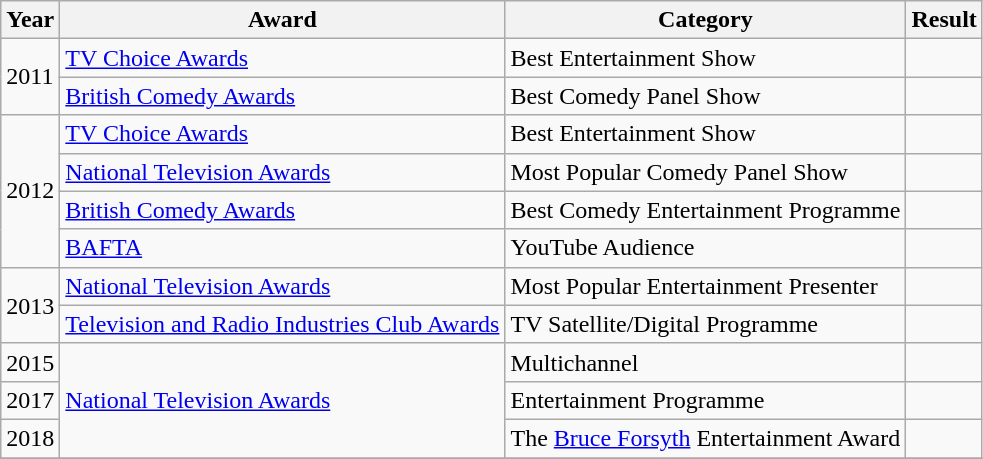<table class="wikitable">
<tr>
<th>Year</th>
<th>Award</th>
<th>Category</th>
<th>Result</th>
</tr>
<tr>
<td rowspan=2>2011</td>
<td><a href='#'>TV Choice Awards</a></td>
<td>Best Entertainment Show</td>
<td></td>
</tr>
<tr>
<td><a href='#'>British Comedy Awards</a></td>
<td>Best Comedy Panel Show</td>
<td></td>
</tr>
<tr>
<td rowspan=4>2012</td>
<td><a href='#'>TV Choice Awards</a></td>
<td>Best Entertainment Show</td>
<td></td>
</tr>
<tr>
<td><a href='#'>National Television Awards</a></td>
<td>Most Popular Comedy Panel Show</td>
<td></td>
</tr>
<tr>
<td><a href='#'>British Comedy Awards</a></td>
<td>Best Comedy Entertainment Programme</td>
<td></td>
</tr>
<tr>
<td><a href='#'>BAFTA</a></td>
<td>YouTube Audience</td>
<td></td>
</tr>
<tr>
<td rowspan="2">2013</td>
<td><a href='#'>National Television Awards</a></td>
<td>Most Popular Entertainment Presenter</td>
<td></td>
</tr>
<tr>
<td><a href='#'>Television and Radio Industries Club Awards</a></td>
<td>TV Satellite/Digital Programme</td>
<td></td>
</tr>
<tr>
<td>2015</td>
<td rowspan=3><a href='#'>National Television Awards</a></td>
<td>Multichannel</td>
<td></td>
</tr>
<tr>
<td>2017</td>
<td>Entertainment Programme</td>
<td></td>
</tr>
<tr>
<td>2018</td>
<td>The <a href='#'>Bruce Forsyth</a> Entertainment Award</td>
<td></td>
</tr>
<tr>
</tr>
</table>
